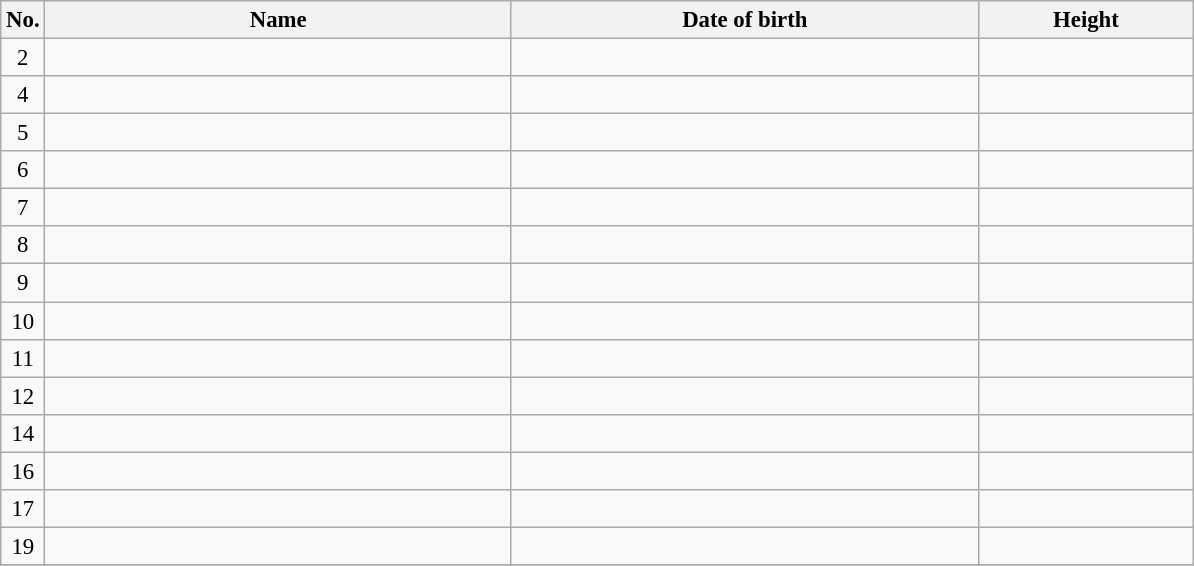<table class="wikitable sortable" style="font-size:95%; text-align:center;">
<tr>
<th>No.</th>
<th style="width:20em">Name</th>
<th style="width:20em">Date of birth</th>
<th style="width:9em">Height</th>
</tr>
<tr>
<td>2</td>
<td align=left> </td>
<td align=right></td>
<td></td>
</tr>
<tr>
<td>4</td>
<td align=left> </td>
<td align=right></td>
<td></td>
</tr>
<tr>
<td>5</td>
<td align=left> </td>
<td align=right></td>
<td></td>
</tr>
<tr>
<td>6</td>
<td align=left> </td>
<td align=right></td>
<td></td>
</tr>
<tr>
<td>7</td>
<td align=left> </td>
<td align=right></td>
<td></td>
</tr>
<tr>
<td>8</td>
<td align=left> </td>
<td align=right></td>
<td></td>
</tr>
<tr>
<td>9</td>
<td align=left> </td>
<td align=right></td>
<td></td>
</tr>
<tr>
<td>10</td>
<td align=left> </td>
<td align=right></td>
<td></td>
</tr>
<tr>
<td>11</td>
<td align=left> </td>
<td align=right></td>
<td></td>
</tr>
<tr>
<td>12</td>
<td align=left> </td>
<td align=right></td>
<td></td>
</tr>
<tr>
<td>14</td>
<td align=left> </td>
<td align=right></td>
<td></td>
</tr>
<tr>
<td>16</td>
<td align=left> </td>
<td align=right></td>
<td></td>
</tr>
<tr>
<td>17</td>
<td align=left> </td>
<td align=right></td>
<td></td>
</tr>
<tr>
<td>19</td>
<td align=left> </td>
<td align=right></td>
<td></td>
</tr>
<tr>
</tr>
</table>
